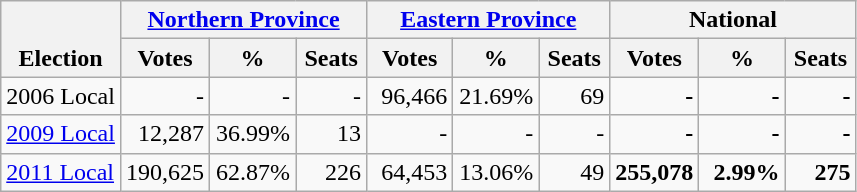<table class="wikitable" style="text-align:right; font-size:100%">
<tr>
<th valign=bottom rowspan=2>Election</th>
<th colspan=3><a href='#'>Northern Province</a></th>
<th colspan=3><a href='#'>Eastern Province</a></th>
<th colspan=3>National</th>
</tr>
<tr>
<th width="50">Votes</th>
<th width="50">%</th>
<th width="40">Seats</th>
<th width="50">Votes</th>
<th width="50">%</th>
<th width="40">Seats</th>
<th width="50">Votes</th>
<th width="50">%</th>
<th width="40">Seats</th>
</tr>
<tr>
<td align=left>2006 Local</td>
<td>-</td>
<td>-</td>
<td>-</td>
<td>96,466</td>
<td>21.69%</td>
<td>69</td>
<td><strong>-</strong></td>
<td><strong>-</strong></td>
<td><strong>-</strong></td>
</tr>
<tr>
<td align=left><a href='#'>2009 Local</a></td>
<td>12,287</td>
<td>36.99%</td>
<td>13</td>
<td>-</td>
<td>-</td>
<td>-</td>
<td><strong>-</strong></td>
<td><strong>-</strong></td>
<td><strong>-</strong></td>
</tr>
<tr>
<td align=left><a href='#'>2011 Local</a></td>
<td>190,625</td>
<td>62.87%</td>
<td>226</td>
<td>64,453</td>
<td>13.06%</td>
<td>49</td>
<td><strong>255,078</strong></td>
<td><strong>2.99%</strong></td>
<td><strong>275</strong></td>
</tr>
</table>
